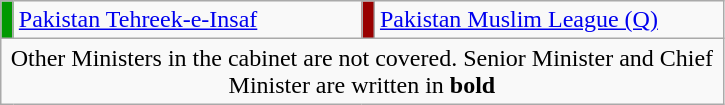<table class="wikitable">
<tr>
<td style="width:1px;; background:#090;"></td>
<td width="225"><a href='#'>Pakistan Tehreek-e-Insaf</a></td>
<td style="width:1px;; background:#900;"></td>
<td width="225"><a href='#'>Pakistan Muslim League (Q)</a></td>
</tr>
<tr>
<td colspan="4" style="text-align:center;">Other Ministers in the cabinet are not covered. Senior Minister and Chief Minister are written in <strong>bold</strong></td>
</tr>
</table>
